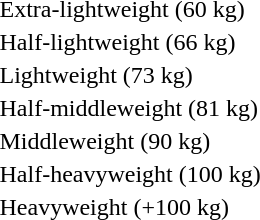<table>
<tr>
<td rowspan=2>Extra-lightweight (60 kg)<br></td>
<td rowspan=2></td>
<td rowspan=2></td>
<td></td>
</tr>
<tr>
<td></td>
</tr>
<tr>
<td rowspan=2>Half-lightweight (66 kg)<br></td>
<td rowspan=2></td>
<td rowspan=2></td>
<td></td>
</tr>
<tr>
<td></td>
</tr>
<tr>
<td rowspan=2>Lightweight (73 kg)<br></td>
<td rowspan=2></td>
<td rowspan=2></td>
<td></td>
</tr>
<tr>
<td></td>
</tr>
<tr>
<td rowspan=2>Half-middleweight (81 kg)<br></td>
<td rowspan=2></td>
<td rowspan=2></td>
<td></td>
</tr>
<tr>
<td></td>
</tr>
<tr>
<td rowspan=2>Middleweight (90 kg)<br></td>
<td rowspan=2></td>
<td rowspan=2></td>
<td></td>
</tr>
<tr>
<td></td>
</tr>
<tr>
<td rowspan=2>Half-heavyweight (100 kg)<br></td>
<td rowspan=2></td>
<td rowspan=2></td>
<td></td>
</tr>
<tr>
<td></td>
</tr>
<tr>
<td rowspan=2>Heavyweight (+100 kg)<br></td>
<td rowspan=2></td>
<td rowspan=2></td>
<td></td>
</tr>
<tr>
<td></td>
</tr>
<tr>
</tr>
</table>
